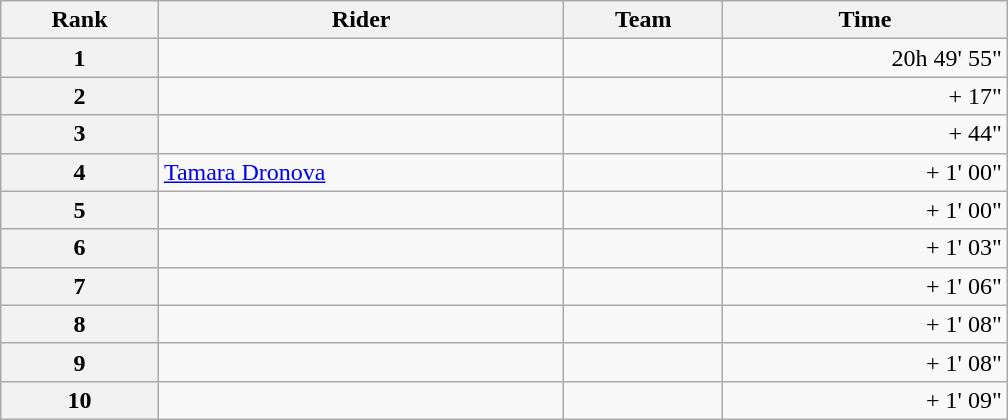<table class="wikitable" style="width:42em;margin-bottom:0;">
<tr>
<th scope="col">Rank</th>
<th scope="col">Rider</th>
<th scope="col">Team</th>
<th scope="col">Time</th>
</tr>
<tr>
<th scope="row">1</th>
<td> </td>
<td></td>
<td style="text-align:right;">20h 49' 55"</td>
</tr>
<tr>
<th scope="row">2</th>
<td></td>
<td></td>
<td style="text-align:right;">+ 17"</td>
</tr>
<tr>
<th scope="row">3</th>
<td></td>
<td></td>
<td style="text-align:right;">+ 44"</td>
</tr>
<tr>
<th scope="row">4</th>
<td> <a href='#'>Tamara Dronova</a></td>
<td></td>
<td style="text-align:right;">+ 1' 00"</td>
</tr>
<tr>
<th scope="row">5</th>
<td> </td>
<td></td>
<td style="text-align:right;">+ 1' 00"</td>
</tr>
<tr>
<th scope="row">6</th>
<td></td>
<td></td>
<td style="text-align:right;">+ 1' 03"</td>
</tr>
<tr>
<th scope="row">7</th>
<td></td>
<td></td>
<td style="text-align:right;">+ 1' 06"</td>
</tr>
<tr>
<th scope="row">8</th>
<td></td>
<td></td>
<td style="text-align:right;">+ 1' 08"</td>
</tr>
<tr>
<th scope="row">9</th>
<td></td>
<td></td>
<td style="text-align:right;">+ 1' 08"</td>
</tr>
<tr>
<th scope="row">10</th>
<td></td>
<td></td>
<td style="text-align:right;">+ 1' 09"</td>
</tr>
</table>
